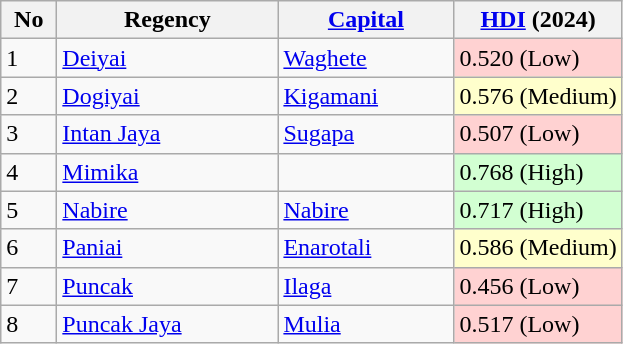<table class="wikitable sortable">
<tr>
<th width="30">No</th>
<th width="140">Regency</th>
<th width="110"><a href='#'>Capital</a></th>
<th><a href='#'>HDI</a> (2024)</th>
</tr>
<tr>
<td>1</td>
<td><a href='#'>Deiyai</a></td>
<td><a href='#'>Waghete</a></td>
<td style="background-color:#FFD2D2">0.520 (Low)</td>
</tr>
<tr>
<td>2</td>
<td><a href='#'>Dogiyai</a></td>
<td><a href='#'>Kigamani</a></td>
<td style="background-color:#FFFFCC">0.576 (Medium)</td>
</tr>
<tr>
<td>3</td>
<td><a href='#'>Intan Jaya</a></td>
<td><a href='#'>Sugapa</a></td>
<td style="background-color:#FFD2D2">0.507 (Low)</td>
</tr>
<tr>
<td>4</td>
<td><a href='#'>Mimika</a></td>
<td></td>
<td style="background-color:#D2FFD2">0.768 (High)</td>
</tr>
<tr>
<td>5</td>
<td><a href='#'>Nabire</a></td>
<td><a href='#'>Nabire</a></td>
<td style="background-color:#D2FFD2">0.717 (High)</td>
</tr>
<tr>
<td>6</td>
<td><a href='#'>Paniai</a></td>
<td><a href='#'>Enarotali</a></td>
<td style="background-color:#FFFFCC">0.586 (Medium)</td>
</tr>
<tr>
<td>7</td>
<td><a href='#'>Puncak</a></td>
<td><a href='#'>Ilaga</a></td>
<td style="background-color:#FFD2D2">0.456 (Low)</td>
</tr>
<tr>
<td>8</td>
<td><a href='#'>Puncak Jaya</a></td>
<td><a href='#'>Mulia</a></td>
<td style="background-color:#FFD2D2">0.517 (Low)</td>
</tr>
</table>
